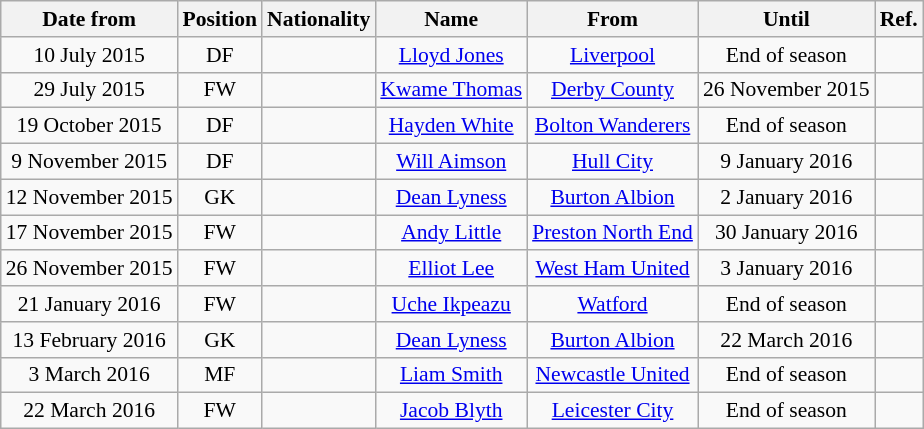<table class="wikitable"  style="text-align:center; font-size:90%; ">
<tr>
<th>Date from</th>
<th>Position</th>
<th>Nationality</th>
<th>Name</th>
<th>From</th>
<th>Until</th>
<th>Ref.</th>
</tr>
<tr>
<td>10 July 2015</td>
<td>DF</td>
<td></td>
<td><a href='#'>Lloyd Jones</a></td>
<td><a href='#'>Liverpool</a></td>
<td>End of season </td>
<td></td>
</tr>
<tr>
<td>29 July 2015</td>
<td>FW</td>
<td></td>
<td><a href='#'>Kwame Thomas</a></td>
<td><a href='#'>Derby County</a></td>
<td>26 November 2015 </td>
<td></td>
</tr>
<tr>
<td>19 October 2015</td>
<td>DF</td>
<td></td>
<td><a href='#'>Hayden White</a></td>
<td><a href='#'>Bolton Wanderers</a></td>
<td>End of season </td>
<td></td>
</tr>
<tr>
<td>9 November 2015</td>
<td>DF</td>
<td></td>
<td><a href='#'>Will Aimson</a></td>
<td><a href='#'>Hull City</a></td>
<td>9 January 2016 </td>
<td></td>
</tr>
<tr>
<td>12 November 2015</td>
<td>GK</td>
<td></td>
<td><a href='#'>Dean Lyness</a></td>
<td><a href='#'>Burton Albion</a></td>
<td>2 January 2016</td>
<td></td>
</tr>
<tr>
<td>17 November 2015</td>
<td>FW</td>
<td></td>
<td><a href='#'>Andy Little</a></td>
<td><a href='#'>Preston North End</a></td>
<td>30 January 2016 </td>
<td></td>
</tr>
<tr>
<td>26 November 2015</td>
<td>FW</td>
<td></td>
<td><a href='#'>Elliot Lee</a></td>
<td><a href='#'>West Ham United</a></td>
<td>3 January 2016</td>
<td></td>
</tr>
<tr>
<td>21 January 2016</td>
<td>FW</td>
<td></td>
<td><a href='#'>Uche Ikpeazu</a></td>
<td><a href='#'>Watford</a></td>
<td>End of season</td>
<td></td>
</tr>
<tr>
<td>13 February 2016</td>
<td>GK</td>
<td></td>
<td><a href='#'>Dean Lyness</a></td>
<td><a href='#'>Burton Albion</a></td>
<td>22 March 2016</td>
<td></td>
</tr>
<tr>
<td>3 March 2016</td>
<td>MF</td>
<td></td>
<td><a href='#'>Liam Smith</a></td>
<td><a href='#'>Newcastle United</a></td>
<td>End of season</td>
<td></td>
</tr>
<tr>
<td>22 March 2016</td>
<td>FW</td>
<td></td>
<td><a href='#'>Jacob Blyth</a></td>
<td><a href='#'>Leicester City</a></td>
<td>End of season</td>
<td></td>
</tr>
</table>
